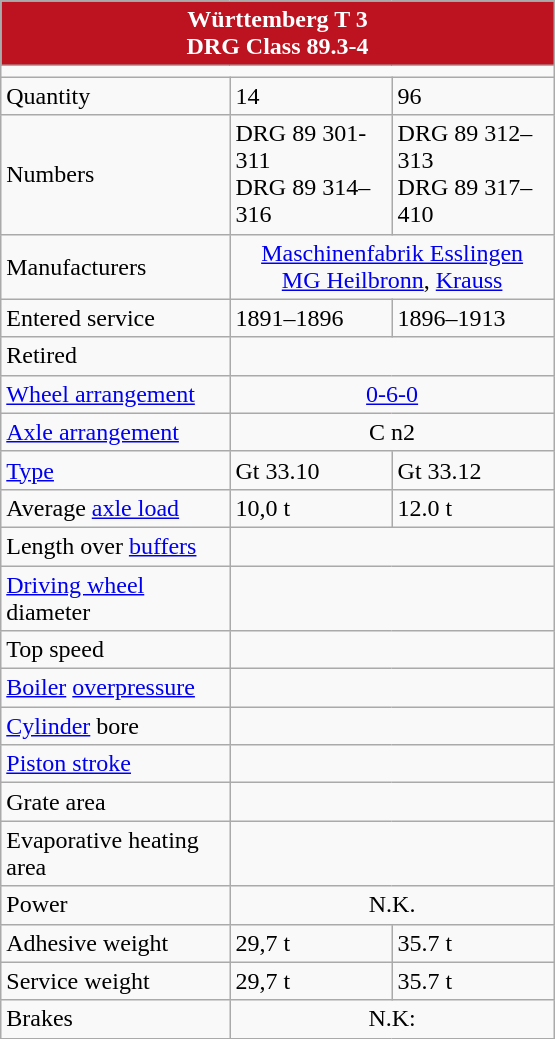<table class="wikitable float-right" align="right" width="370">
<tr>
<th colspan="3" style="color:white; background:#BD1220">Württemberg T 3 <br> DRG Class 89.3-4</th>
</tr>
<tr>
<td colspan="3" style="text-align:center;"></td>
</tr>
<tr>
<td>Quantity</td>
<td>14</td>
<td>96</td>
</tr>
<tr>
<td>Numbers</td>
<td>DRG 89 301-311 <br> DRG 89 314–316</td>
<td>DRG 89 312–313 <br> DRG 89 317–410</td>
</tr>
<tr>
<td>Manufacturers</td>
<td colspan="2" style="text-align:center;"><a href='#'>Maschinenfabrik Esslingen</a><br><a href='#'>MG Heilbronn</a>, <a href='#'>Krauss</a></td>
</tr>
<tr>
<td>Entered service</td>
<td>1891–1896</td>
<td>1896–1913</td>
</tr>
<tr>
<td>Retired</td>
<td colspan="2" style="text-align:center;"></td>
</tr>
<tr>
<td><a href='#'>Wheel arrangement</a></td>
<td colspan="2" style="text-align:center;"><a href='#'>0-6-0</a></td>
</tr>
<tr>
<td><a href='#'>Axle arrangement</a></td>
<td colspan="2" style="text-align:center;">C n2</td>
</tr>
<tr>
<td><a href='#'>Type</a></td>
<td>Gt 33.10</td>
<td>Gt 33.12</td>
</tr>
<tr>
<td>Average <a href='#'>axle load</a></td>
<td>10,0 t</td>
<td>12.0 t</td>
</tr>
<tr>
<td>Length over <a href='#'>buffers</a></td>
<td colspan="2" style="text-align:center;"></td>
</tr>
<tr>
<td><a href='#'>Driving wheel</a> diameter</td>
<td colspan="2" style="text-align:center;"></td>
</tr>
<tr>
<td>Top speed</td>
<td colspan="2" style="text-align:center;"></td>
</tr>
<tr>
<td><a href='#'>Boiler</a> <a href='#'>overpressure</a></td>
<td colspan="2" style="text-align:center;"></td>
</tr>
<tr>
<td><a href='#'>Cylinder</a> bore</td>
<td colspan="2" style="text-align:center;"></td>
</tr>
<tr>
<td><a href='#'>Piston stroke</a></td>
<td colspan="2" style="text-align:center;"></td>
</tr>
<tr>
<td>Grate area</td>
<td colspan="2" style="text-align:center;"></td>
</tr>
<tr>
<td>Evaporative heating area</td>
<td colspan="2" style="text-align:center;"></td>
</tr>
<tr>
<td>Power</td>
<td colspan="2" style="text-align:center;">N.K.</td>
</tr>
<tr>
<td>Adhesive weight</td>
<td>29,7 t</td>
<td>35.7 t</td>
</tr>
<tr>
<td>Service weight</td>
<td>29,7 t</td>
<td>35.7 t</td>
</tr>
<tr>
<td>Brakes</td>
<td colspan="2" style="text-align:center;">N.K:</td>
</tr>
</table>
